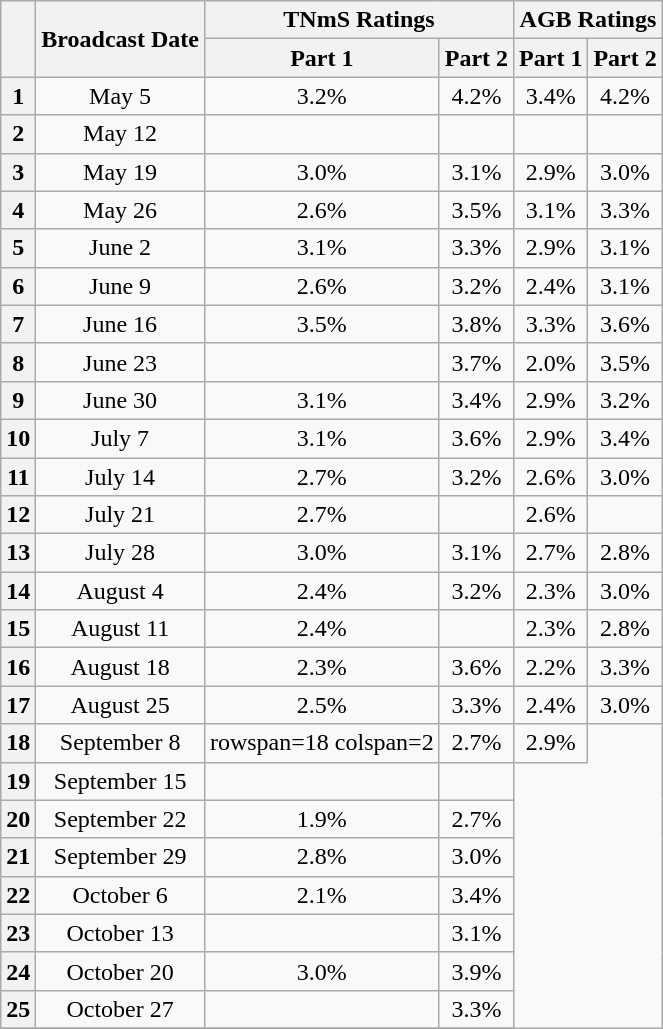<table class="wikitable sortable" style=text-align:center>
<tr>
<th rowspan=2></th>
<th rowspan=2>Broadcast Date</th>
<th colspan=2>TNmS Ratings</th>
<th colspan=2>AGB Ratings</th>
</tr>
<tr>
<th>Part 1</th>
<th>Part 2</th>
<th>Part 1</th>
<th>Part 2</th>
</tr>
<tr>
<th>1</th>
<td>May 5</td>
<td>3.2%</td>
<td>4.2%</td>
<td>3.4%</td>
<td>4.2%</td>
</tr>
<tr>
<th>2</th>
<td>May 12</td>
<td></td>
<td></td>
<td></td>
<td></td>
</tr>
<tr>
<th>3</th>
<td>May 19</td>
<td>3.0%</td>
<td>3.1%</td>
<td>2.9%</td>
<td>3.0%</td>
</tr>
<tr>
<th>4</th>
<td>May 26</td>
<td>2.6%</td>
<td>3.5%</td>
<td>3.1%</td>
<td>3.3%</td>
</tr>
<tr>
<th>5</th>
<td>June 2</td>
<td>3.1%</td>
<td>3.3%</td>
<td>2.9%</td>
<td>3.1%</td>
</tr>
<tr>
<th>6</th>
<td>June 9</td>
<td>2.6%</td>
<td>3.2%</td>
<td>2.4%</td>
<td>3.1%</td>
</tr>
<tr>
<th>7</th>
<td>June 16</td>
<td>3.5%</td>
<td>3.8%</td>
<td>3.3%</td>
<td>3.6%</td>
</tr>
<tr>
<th>8</th>
<td>June 23</td>
<td></td>
<td>3.7%</td>
<td>2.0%</td>
<td>3.5%</td>
</tr>
<tr>
<th>9</th>
<td>June 30</td>
<td>3.1%</td>
<td>3.4%</td>
<td>2.9%</td>
<td>3.2%</td>
</tr>
<tr>
<th>10</th>
<td>July 7</td>
<td>3.1%</td>
<td>3.6%</td>
<td>2.9%</td>
<td>3.4%</td>
</tr>
<tr>
<th>11</th>
<td>July 14</td>
<td>2.7%</td>
<td>3.2%</td>
<td>2.6%</td>
<td>3.0%</td>
</tr>
<tr>
<th>12</th>
<td>July 21</td>
<td>2.7%</td>
<td></td>
<td>2.6%</td>
<td></td>
</tr>
<tr>
<th>13</th>
<td>July 28</td>
<td>3.0%</td>
<td>3.1%</td>
<td>2.7%</td>
<td>2.8%</td>
</tr>
<tr>
<th>14</th>
<td>August 4</td>
<td>2.4%</td>
<td>3.2%</td>
<td>2.3%</td>
<td>3.0%</td>
</tr>
<tr>
<th>15</th>
<td>August 11</td>
<td>2.4%</td>
<td></td>
<td>2.3%</td>
<td>2.8%</td>
</tr>
<tr>
<th>16</th>
<td>August 18</td>
<td>2.3%</td>
<td>3.6%</td>
<td>2.2%</td>
<td>3.3%</td>
</tr>
<tr>
<th>17</th>
<td>August 25</td>
<td>2.5%</td>
<td>3.3%</td>
<td>2.4%</td>
<td>3.0%</td>
</tr>
<tr>
<th>18</th>
<td>September 8</td>
<td>rowspan=18 colspan=2 </td>
<td>2.7%</td>
<td>2.9%</td>
</tr>
<tr>
<th>19</th>
<td>September 15</td>
<td></td>
<td></td>
</tr>
<tr>
<th>20</th>
<td>September 22</td>
<td>1.9%</td>
<td>2.7%</td>
</tr>
<tr>
<th>21</th>
<td>September 29</td>
<td>2.8%</td>
<td>3.0%</td>
</tr>
<tr>
<th>22</th>
<td>October 6</td>
<td>2.1%</td>
<td>3.4%</td>
</tr>
<tr>
<th>23</th>
<td>October 13</td>
<td></td>
<td>3.1%</td>
</tr>
<tr>
<th>24</th>
<td>October 20</td>
<td>3.0%</td>
<td>3.9%</td>
</tr>
<tr>
<th>25</th>
<td>October 27</td>
<td></td>
<td>3.3%</td>
</tr>
<tr>
</tr>
</table>
